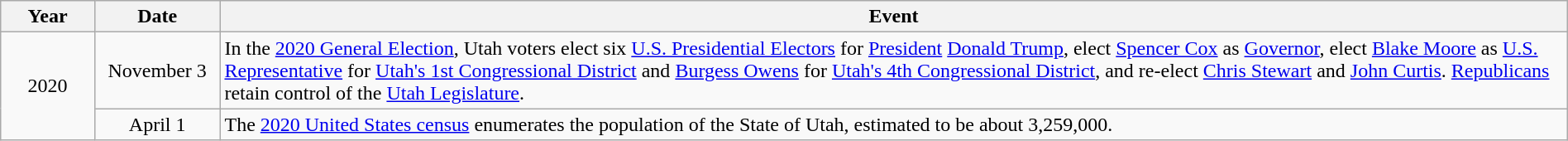<table class="wikitable" style="width:100%;">
<tr>
<th style="width:6%">Year</th>
<th style="width:8%">Date</th>
<th style="width:86%">Event</th>
</tr>
<tr>
<td align=center rowspan=2>2020</td>
<td align=center>November 3</td>
<td>In the <a href='#'>2020 General Election</a>, Utah voters elect six <a href='#'>U.S. Presidential Electors</a> for <a href='#'>President</a> <a href='#'>Donald Trump</a>, elect <a href='#'>Spencer Cox</a> as <a href='#'>Governor</a>, elect <a href='#'>Blake Moore</a> as <a href='#'>U.S. Representative</a> for <a href='#'>Utah's 1st Congressional District</a> and <a href='#'>Burgess Owens</a> for <a href='#'>Utah's 4th Congressional District</a>, and re-elect <a href='#'>Chris Stewart</a> and <a href='#'>John Curtis</a>. <a href='#'>Republicans</a> retain control of the <a href='#'>Utah Legislature</a>.</td>
</tr>
<tr>
<td align=center>April 1</td>
<td>The <a href='#'>2020 United States census</a> enumerates the population of the State of Utah, estimated to be about 3,259,000.</td>
</tr>
</table>
